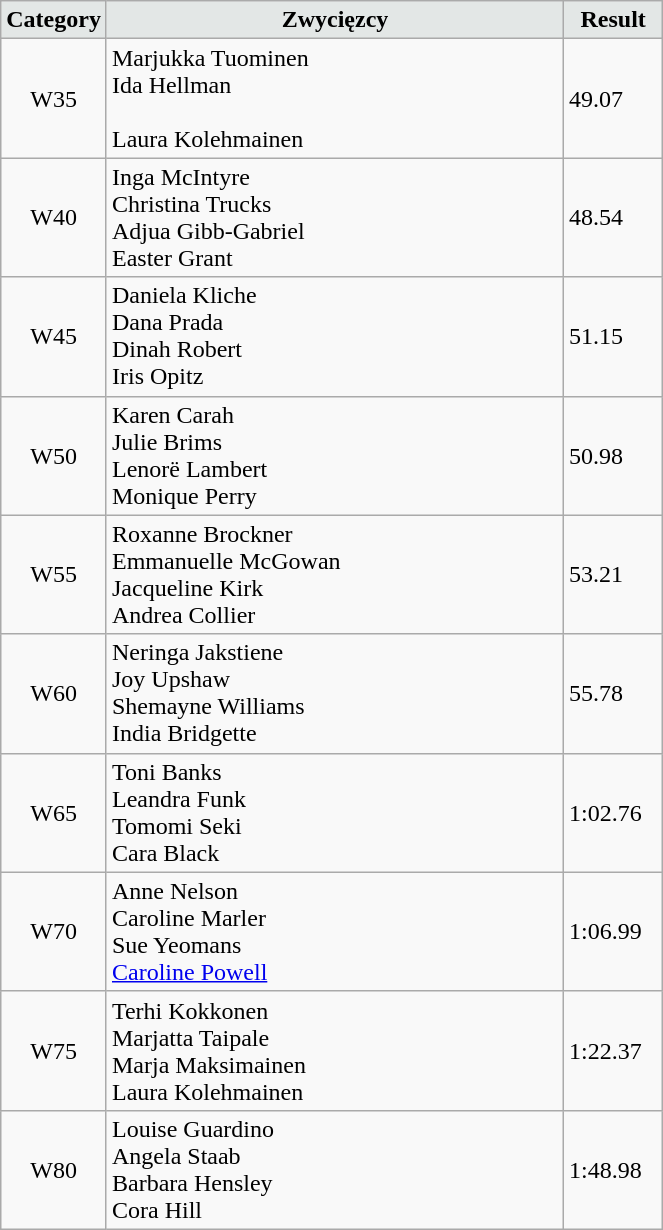<table class="wikitable" width=35%>
<tr>
<td width=15% align="center" bgcolor=#E3E7E6><strong>Category</strong></td>
<td align="center" bgcolor=#E3E7E6> <strong>Zwycięzcy</strong></td>
<td width=15% align="center" bgcolor=#E3E7E6><strong>Result</strong></td>
</tr>
<tr>
<td align="center">W35</td>
<td> Marjukka Tuominen<br> Ida Hellman<br> <br> Laura Kolehmainen</td>
<td>49.07</td>
</tr>
<tr>
<td align="center">W40</td>
<td> Inga McIntyre<br> Christina Trucks<br> Adjua Gibb-Gabriel<br> Easter Grant</td>
<td>48.54</td>
</tr>
<tr>
<td align="center">W45</td>
<td> Daniela Kliche<br> Dana Prada<br> Dinah Robert<br> Iris Opitz</td>
<td>51.15</td>
</tr>
<tr>
<td align="center">W50</td>
<td> Karen Carah<br> Julie Brims<br> Lenorë Lambert<br> Monique Perry</td>
<td>50.98</td>
</tr>
<tr>
<td align="center">W55</td>
<td> Roxanne Brockner<br> Emmanuelle McGowan<br> Jacqueline Kirk<br> Andrea Collier</td>
<td>53.21</td>
</tr>
<tr>
<td align="center">W60</td>
<td> Neringa Jakstiene<br> Joy Upshaw<br> Shemayne Williams<br> India Bridgette</td>
<td>55.78</td>
</tr>
<tr>
<td align="center">W65</td>
<td> Toni Banks<br> Leandra Funk<br> Tomomi Seki<br> Cara Black</td>
<td>1:02.76</td>
</tr>
<tr>
<td align="center">W70</td>
<td> Anne Nelson<br> Caroline Marler<br> Sue Yeomans<br> <a href='#'>Caroline Powell</a></td>
<td>1:06.99</td>
</tr>
<tr>
<td align="center">W75</td>
<td> Terhi Kokkonen<br> Marjatta Taipale<br> Marja Maksimainen<br> Laura Kolehmainen</td>
<td>1:22.37</td>
</tr>
<tr>
<td align="center">W80</td>
<td> Louise Guardino<br> Angela Staab<br> Barbara Hensley<br> Cora Hill</td>
<td>1:48.98</td>
</tr>
</table>
